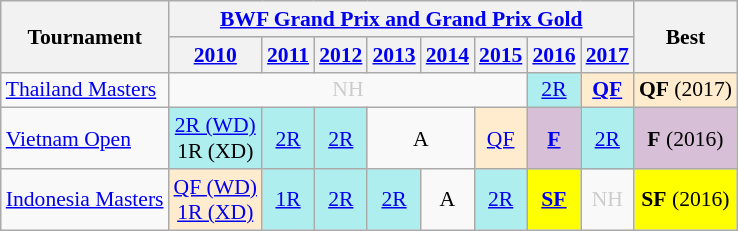<table class="wikitable" style="font-size: 90%; text-align:center">
<tr>
<th rowspan="2">Tournament</th>
<th colspan="8"><strong><a href='#'>BWF Grand Prix and Grand Prix Gold</a></strong></th>
<th rowspan="2">Best</th>
</tr>
<tr>
<th><a href='#'>2010</a></th>
<th><a href='#'>2011</a></th>
<th><a href='#'>2012</a></th>
<th><a href='#'>2013</a></th>
<th><a href='#'>2014</a></th>
<th><a href='#'>2015</a></th>
<th><a href='#'>2016</a></th>
<th><a href='#'>2017</a></th>
</tr>
<tr>
<td align=left><a href='#'>Thailand Masters</a></td>
<td colspan="6" style=color:#ccc>NH</td>
<td bgcolor=AFEEEE><a href='#'>2R</a></td>
<td bgcolor=FFEBCD><a href='#'><strong>QF</strong></a></td>
<td bgcolor=FFEBCD><strong>QF</strong> (2017)</td>
</tr>
<tr>
<td align=left><a href='#'>Vietnam Open</a></td>
<td bgcolor=AFEEEE><a href='#'>2R (WD)</a><br>1R (XD)</td>
<td bgcolor=AFEEEE><a href='#'>2R</a></td>
<td bgcolor=AFEEEE><a href='#'>2R</a></td>
<td colspan="2">A</td>
<td bgcolor=FFEBCD><a href='#'>QF</a></td>
<td bgcolor=D8BFD8><a href='#'><strong>F</strong></a></td>
<td bgcolor=AFEEEE><a href='#'>2R</a></td>
<td bgcolor=D8BFD8><strong>F</strong> (2016)</td>
</tr>
<tr>
<td align=left><a href='#'>Indonesia Masters</a></td>
<td bgcolor=FFEBCD><a href='#'>QF (WD)</a><br><a href='#'>1R (XD)</a></td>
<td bgcolor=AFEEEE><a href='#'>1R</a></td>
<td bgcolor=AFEEEE><a href='#'>2R</a></td>
<td bgcolor=AFEEEE><a href='#'>2R</a></td>
<td>A</td>
<td bgcolor=AFEEEE><a href='#'>2R</a></td>
<td bgcolor=FFFF00><a href='#'><strong>SF</strong></a></td>
<td style=color:#ccc>NH</td>
<td bgcolor=FFFF00><strong>SF</strong> (2016)</td>
</tr>
</table>
